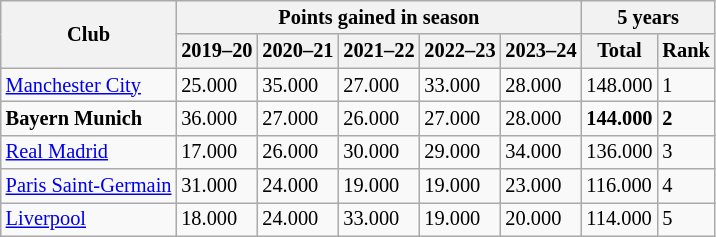<table class="wikitable sortable" style=" font-size:85%">
<tr>
<th scope="col" rowspan="2">Club</th>
<th scope="col" colspan=5>Points gained in season</th>
<th scope="col" colspan=2>5 years</th>
</tr>
<tr>
<th>2019–20</th>
<th>2020–21</th>
<th>2021–22</th>
<th>2022–23</th>
<th>2023–24</th>
<th>Total</th>
<th>Rank</th>
</tr>
<tr>
<td scope="row"> <a href='#'>Manchester City</a></td>
<td>25.000</td>
<td>35.000</td>
<td>27.000</td>
<td>33.000</td>
<td>28.000</td>
<td>148.000</td>
<td>1</td>
</tr>
<tr>
<td scope="row"> <strong>Bayern Munich</strong></td>
<td>36.000</td>
<td>27.000</td>
<td>26.000</td>
<td>27.000</td>
<td>28.000</td>
<td><strong>144.000</strong></td>
<td><strong>2</strong></td>
</tr>
<tr>
<td scope="row"> <a href='#'>Real Madrid</a></td>
<td>17.000</td>
<td>26.000</td>
<td>30.000</td>
<td>29.000</td>
<td>34.000</td>
<td>136.000</td>
<td>3</td>
</tr>
<tr>
<td scope="row"> <a href='#'>Paris Saint-Germain</a></td>
<td>31.000</td>
<td>24.000</td>
<td>19.000</td>
<td>19.000</td>
<td>23.000</td>
<td>116.000</td>
<td>4</td>
</tr>
<tr>
<td scope="row"> <a href='#'>Liverpool</a></td>
<td>18.000</td>
<td>24.000</td>
<td>33.000</td>
<td>19.000</td>
<td>20.000</td>
<td>114.000</td>
<td>5</td>
</tr>
</table>
